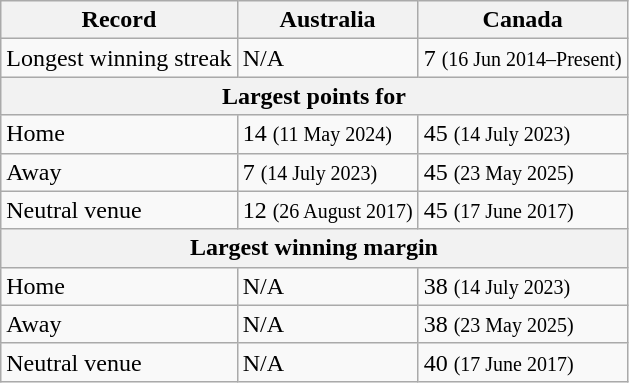<table class="wikitable">
<tr>
<th>Record</th>
<th>Australia</th>
<th>Canada</th>
</tr>
<tr>
<td>Longest winning streak</td>
<td>N/A</td>
<td>7 <small>(16 Jun 2014–Present)</small></td>
</tr>
<tr>
<th colspan=3 align=center>Largest points for</th>
</tr>
<tr>
<td>Home</td>
<td>14 <small>(11 May 2024)</small></td>
<td>45 <small>(14 July 2023)</small></td>
</tr>
<tr>
<td>Away</td>
<td>7 <small>(14 July 2023)</small></td>
<td>45 <small>(23 May 2025)</small></td>
</tr>
<tr>
<td>Neutral venue</td>
<td>12 <small>(26 August 2017)</small></td>
<td>45 <small>(17 June 2017)</small></td>
</tr>
<tr>
<th colspan=3 align=center>Largest winning margin</th>
</tr>
<tr>
<td>Home</td>
<td>N/A</td>
<td>38 <small>(14 July 2023)</small></td>
</tr>
<tr>
<td>Away</td>
<td>N/A</td>
<td>38 <small>(23 May 2025)</small></td>
</tr>
<tr>
<td>Neutral venue</td>
<td>N/A</td>
<td>40 <small>(17 June 2017)</small></td>
</tr>
</table>
